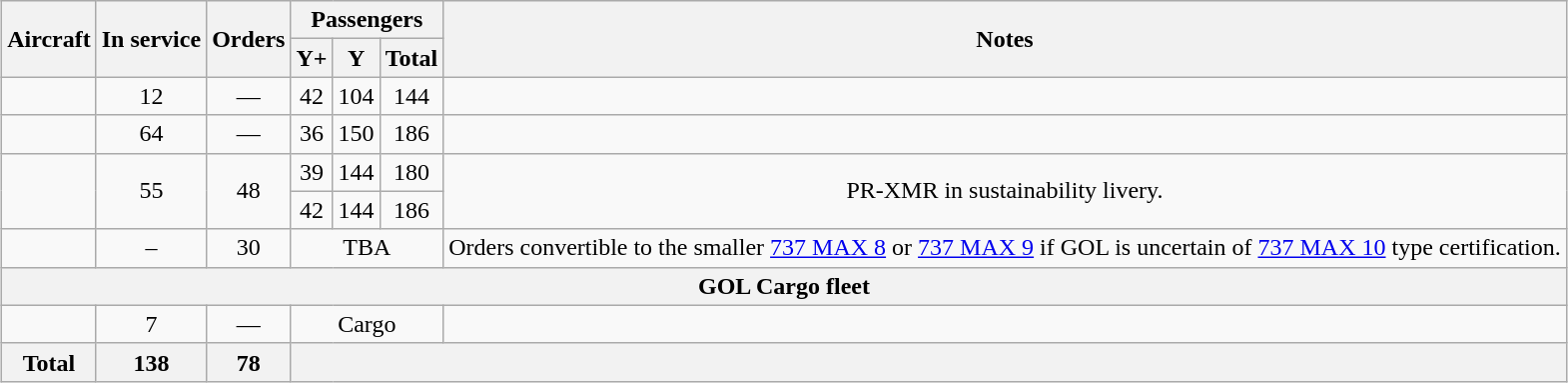<table class="wikitable" style="margin:0.5em auto; text-align:center">
<tr>
<th rowspan="2">Aircraft</th>
<th rowspan="2">In service</th>
<th rowspan="2">Orders</th>
<th colspan="3">Passengers</th>
<th rowspan="2">Notes</th>
</tr>
<tr>
<th><abbr>Y+</abbr></th>
<th><abbr>Y</abbr></th>
<th>Total</th>
</tr>
<tr>
<td></td>
<td>12</td>
<td>—</td>
<td>42</td>
<td>104</td>
<td>144</td>
<td></td>
</tr>
<tr>
<td></td>
<td>64</td>
<td>—</td>
<td>36</td>
<td>150</td>
<td>186</td>
<td></td>
</tr>
<tr>
<td rowspan="2"></td>
<td rowspan="2">55</td>
<td rowspan="2">48</td>
<td>39</td>
<td>144</td>
<td>180</td>
<td rowspan="2">PR-XMR in sustainability livery.</td>
</tr>
<tr>
<td>42</td>
<td>144</td>
<td>186</td>
</tr>
<tr>
<td></td>
<td>–</td>
<td>30</td>
<td colspan="3"><abbr>TBA</abbr></td>
<td>Orders convertible to the smaller <a href='#'>737 MAX 8</a> or <a href='#'>737 MAX 9</a> if GOL is uncertain of <a href='#'>737 MAX 10</a> type certification.</td>
</tr>
<tr>
<th colspan="7">GOL Cargo fleet</th>
</tr>
<tr>
<td></td>
<td>7</td>
<td>—</td>
<td colspan="3"><abbr>Cargo</abbr></td>
<td></td>
</tr>
<tr>
<th>Total</th>
<th>138</th>
<th>78</th>
<th colspan="4"></th>
</tr>
</table>
